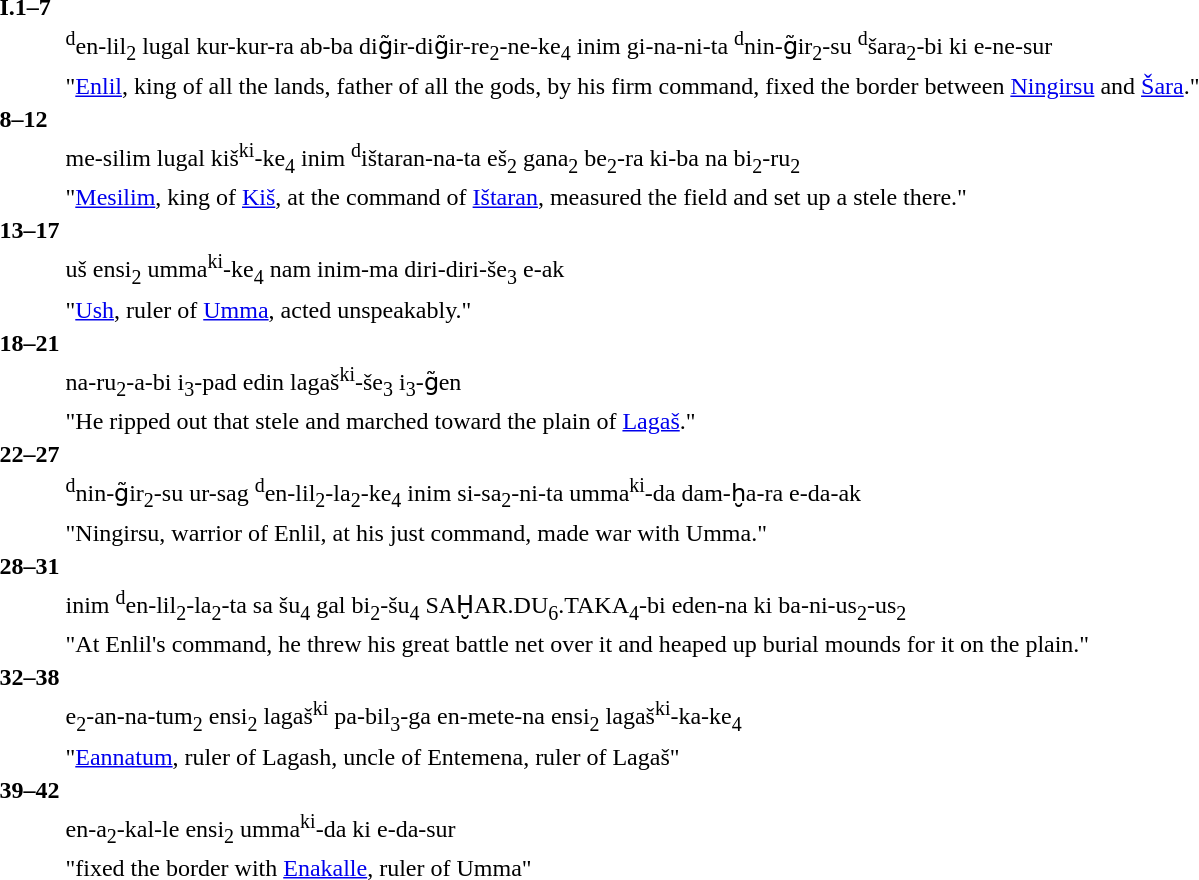<table>
<tr>
<td><strong>I.1–7</strong></td>
<td></td>
</tr>
<tr>
<td></td>
<td><sup>d</sup>en-lil<sub>2</sub> lugal kur-kur-ra ab-ba dig̃ir-dig̃ir-re<sub>2</sub>-ne-ke<sub>4</sub> inim gi-na-ni-ta <sup>d</sup>nin-g̃ir<sub>2</sub>-su <sup>d</sup>šara<sub>2</sub>-bi ki e-ne-sur</td>
</tr>
<tr>
<td></td>
<td>"<a href='#'>Enlil</a>, king of all the lands, father of all the gods, by his firm command, fixed the border between <a href='#'>Ningirsu</a> and <a href='#'>Šara</a>."</td>
</tr>
<tr>
<td><strong>8–12</strong></td>
<td></td>
</tr>
<tr>
<td></td>
<td>me-silim lugal kiš<sup>ki</sup>-ke<sub>4</sub> inim <sup>d</sup>ištaran-na-ta eš<sub>2</sub> gana<sub>2</sub> be<sub>2</sub>-ra ki-ba na bi<sub>2</sub>-ru<sub>2</sub></td>
</tr>
<tr>
<td></td>
<td>"<a href='#'>Mesilim</a>, king of <a href='#'>Kiš</a>, at the command of <a href='#'>Ištaran</a>, measured the field and set up a stele there."</td>
</tr>
<tr>
<td><strong>13–17</strong></td>
<td></td>
</tr>
<tr>
<td></td>
<td>uš ensi<sub>2</sub> umma<sup>ki</sup>-ke<sub>4</sub> nam inim-ma diri-diri-še<sub>3</sub> e-ak</td>
</tr>
<tr>
<td></td>
<td>"<a href='#'>Ush</a>, ruler of <a href='#'>Umma</a>, acted unspeakably."</td>
</tr>
<tr>
<td><strong>18–21</strong></td>
<td></td>
</tr>
<tr>
<td></td>
<td>na-ru<sub>2</sub>-a-bi i<sub>3</sub>-pad edin lagaš<sup>ki</sup>-še<sub>3</sub> i<sub>3</sub>-g̃en</td>
</tr>
<tr>
<td></td>
<td>"He ripped out that stele and marched toward the plain of <a href='#'>Lagaš</a>."</td>
</tr>
<tr>
<td><strong>22–27</strong></td>
<td></td>
</tr>
<tr>
<td></td>
<td><sup>d</sup>nin-g̃ir<sub>2</sub>-su ur-sag <sup>d</sup>en-lil<sub>2</sub>-la<sub>2</sub>-ke<sub>4</sub> inim si-sa<sub>2</sub>-ni-ta umma<sup>ki</sup>-da dam-ḫa-ra e-da-ak</td>
</tr>
<tr>
<td></td>
<td>"Ningirsu, warrior of Enlil, at his just command, made war with Umma."</td>
</tr>
<tr>
<td><strong>28–31</strong></td>
<td></td>
</tr>
<tr>
<td></td>
<td>inim <sup>d</sup>en-lil<sub>2</sub>-la<sub>2</sub>-ta sa šu<sub>4</sub> gal bi<sub>2</sub>-šu<sub>4</sub> SAḪAR.DU<sub>6</sub>.TAKA<sub>4</sub>-bi eden-na ki ba-ni-us<sub>2</sub>-us<sub>2</sub></td>
</tr>
<tr>
<td></td>
<td>"At Enlil's command, he threw his great battle net over it and heaped up burial mounds for it on the plain."</td>
</tr>
<tr>
<td><strong>32–38</strong></td>
<td></td>
</tr>
<tr>
<td></td>
<td>e<sub>2</sub>-an-na-tum<sub>2</sub> ensi<sub>2</sub> lagaš<sup>ki</sup> pa-bil<sub>3</sub>-ga en-mete-na ensi<sub>2</sub> lagaš<sup>ki</sup>-ka-ke<sub>4</sub></td>
</tr>
<tr>
<td></td>
<td>"<a href='#'>Eannatum</a>, ruler of Lagash, uncle of Entemena, ruler of Lagaš"</td>
</tr>
<tr>
<td><strong>39–42</strong></td>
<td></td>
</tr>
<tr>
<td></td>
<td>en-a<sub>2</sub>-kal-le ensi<sub>2</sub> umma<sup>ki</sup>-da ki e-da-sur</td>
</tr>
<tr>
<td></td>
<td>"fixed the border with <a href='#'>Enakalle</a>, ruler of Umma"</td>
</tr>
</table>
